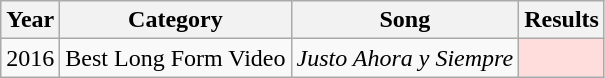<table class="wikitable">
<tr>
<th>Year</th>
<th>Category</th>
<th>Song</th>
<th>Results</th>
</tr>
<tr>
<td>2016</td>
<td>Best Long Form Video</td>
<td><em>Justo Ahora y Siempre</em></td>
<td style="background: #ffdddd"></td>
</tr>
</table>
